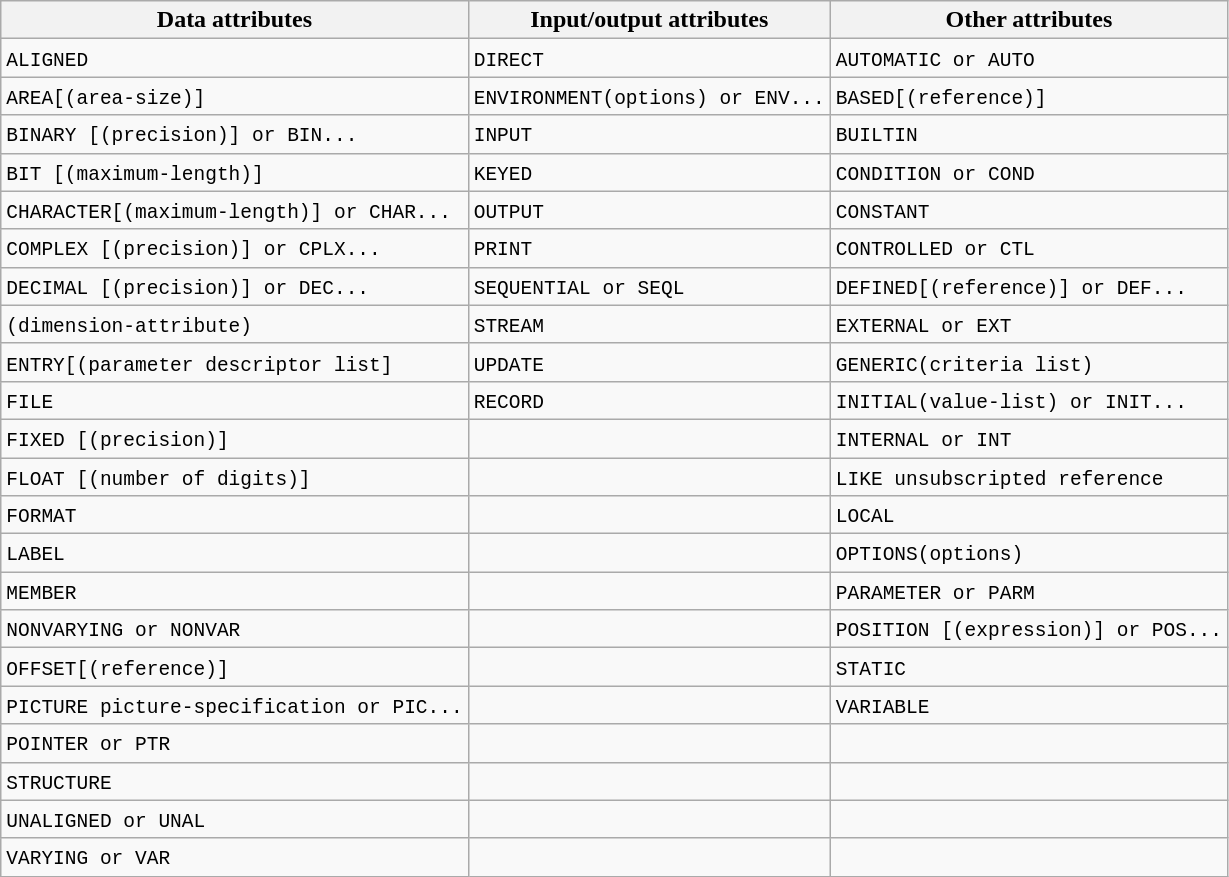<table class="wikitable">
<tr>
<th>Data attributes</th>
<th>Input/output attributes</th>
<th>Other attributes</th>
</tr>
<tr>
<td><code>ALIGNED</code></td>
<td><code>DIRECT</code></td>
<td><code>AUTOMATIC or AUTO</code></td>
</tr>
<tr>
<td><code>AREA[(area-size)]</code></td>
<td><code>ENVIRONMENT(options) or ENV...</code></td>
<td><code>BASED[(reference)]</code></td>
</tr>
<tr>
<td><code>BINARY [(precision)] or BIN...</code></td>
<td><code>INPUT</code></td>
<td><code>BUILTIN</code></td>
</tr>
<tr>
<td><code>BIT [(maximum-length)]</code></td>
<td><code>KEYED</code></td>
<td><code>CONDITION or COND</code></td>
</tr>
<tr>
<td><code>CHARACTER[(maximum-length)] or CHAR...</code></td>
<td><code>OUTPUT</code></td>
<td><code>CONSTANT</code></td>
</tr>
<tr>
<td><code>COMPLEX [(precision)] or CPLX...</code></td>
<td><code>PRINT</code></td>
<td><code>CONTROLLED or CTL</code></td>
</tr>
<tr>
<td><code>DECIMAL [(precision)] or DEC...</code></td>
<td><code>SEQUENTIAL or SEQL</code></td>
<td><code>DEFINED[(reference)] or DEF...</code></td>
</tr>
<tr>
<td><code>(dimension-attribute)</code></td>
<td><code>STREAM</code></td>
<td><code>EXTERNAL or EXT</code></td>
</tr>
<tr>
<td><code>ENTRY[(parameter descriptor list]</code></td>
<td><code>UPDATE</code></td>
<td><code>GENERIC(criteria list)</code></td>
</tr>
<tr>
<td><code>FILE</code></td>
<td><code>RECORD</code></td>
<td><code>INITIAL(value-list) or INIT...</code></td>
</tr>
<tr>
<td><code>FIXED [(precision)]</code></td>
<td></td>
<td><code>INTERNAL or INT</code></td>
</tr>
<tr>
<td><code>FLOAT  [(number of digits)]</code></td>
<td></td>
<td><code>LIKE unsubscripted reference</code></td>
</tr>
<tr>
<td><code>FORMAT</code></td>
<td></td>
<td><code>LOCAL</code></td>
</tr>
<tr>
<td><code>LABEL</code></td>
<td></td>
<td><code>OPTIONS(options)</code></td>
</tr>
<tr>
<td><code>MEMBER</code></td>
<td></td>
<td><code>PARAMETER or PARM</code></td>
</tr>
<tr>
<td><code>NONVARYING or NONVAR</code></td>
<td></td>
<td><code>POSITION [(expression)] or POS...</code></td>
</tr>
<tr>
<td><code>OFFSET[(reference)]</code></td>
<td></td>
<td><code>STATIC</code></td>
</tr>
<tr>
<td><code>PICTURE picture-specification or PIC...</code></td>
<td></td>
<td><code>VARIABLE</code></td>
</tr>
<tr>
<td><code>POINTER or PTR</code></td>
<td></td>
<td></td>
</tr>
<tr>
<td><code>STRUCTURE</code></td>
<td></td>
<td></td>
</tr>
<tr>
<td><code>UNALIGNED or UNAL</code></td>
<td></td>
<td></td>
</tr>
<tr>
<td><code>VARYING or VAR</code></td>
<td></td>
<td></td>
</tr>
</table>
